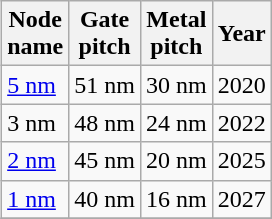<table class="wikitable" style="float:right">
<tr>
<th>Node<br>name</th>
<th>Gate<br>pitch</th>
<th>Metal<br>pitch</th>
<th>Year</th>
</tr>
<tr>
<td><a href='#'>5 nm</a></td>
<td>51 nm</td>
<td>30 nm</td>
<td>2020</td>
</tr>
<tr>
<td>3 nm</td>
<td>48 nm</td>
<td>24 nm</td>
<td>2022</td>
</tr>
<tr>
<td><a href='#'>2 nm</a></td>
<td>45 nm</td>
<td>20 nm</td>
<td>2025</td>
</tr>
<tr>
<td><a href='#'>1 nm</a></td>
<td>40 nm</td>
<td>16 nm</td>
<td>2027</td>
</tr>
<tr>
</tr>
</table>
